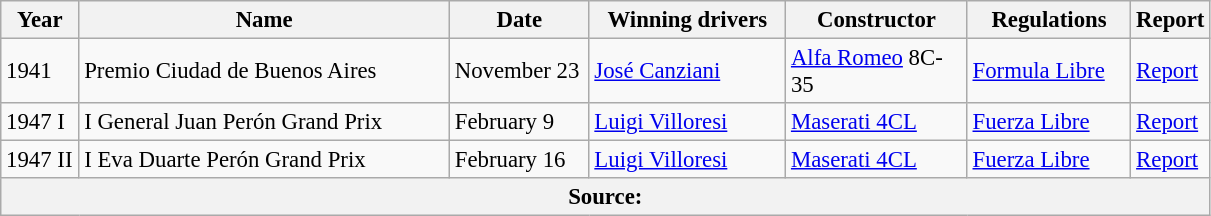<table class="wikitable" style="font-size:95%">
<tr>
<th style="width:45px;">Year</th>
<th style="width:240px;">Name</th>
<th style="width:86px;">Date</th>
<th style="width:124px;">Winning drivers</th>
<th style="width:114px;">Constructor</th>
<th style="width:102px;">Regulations</th>
<th style="width:44px;">Report</th>
</tr>
<tr>
<td>1941</td>
<td> Premio Ciudad de Buenos Aires</td>
<td>November 23</td>
<td> <a href='#'>José Canziani</a></td>
<td><a href='#'>Alfa Romeo</a> 8C-35</td>
<td><a href='#'>Formula Libre</a></td>
<td><a href='#'>Report</a></td>
</tr>
<tr>
<td>1947 I</td>
<td> I General Juan Perón Grand Prix</td>
<td>February 9</td>
<td> <a href='#'>Luigi Villoresi</a></td>
<td><a href='#'>Maserati 4CL</a></td>
<td><a href='#'>Fuerza Libre</a></td>
<td><a href='#'>Report</a></td>
</tr>
<tr>
<td>1947 II</td>
<td> I Eva Duarte Perón Grand Prix</td>
<td>February 16</td>
<td> <a href='#'>Luigi Villoresi</a></td>
<td><a href='#'>Maserati 4CL</a></td>
<td><a href='#'>Fuerza Libre</a></td>
<td><a href='#'>Report</a></td>
</tr>
<tr>
<th colspan=8>Source:</th>
</tr>
</table>
